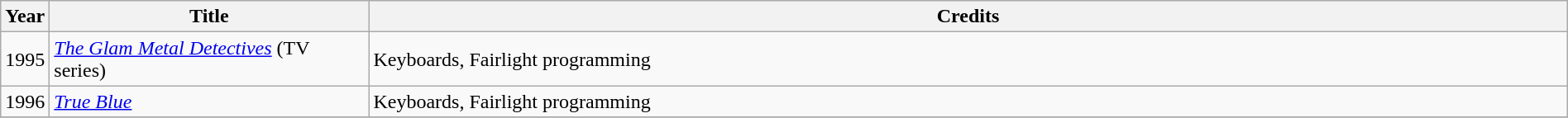<table class="wikitable sortable" width=100%>
<tr>
<th width=30px>Year</th>
<th width=250px>Title</th>
<th>Credits</th>
</tr>
<tr>
<td>1995</td>
<td><em><a href='#'>The Glam Metal Detectives</a></em> (TV series)</td>
<td>Keyboards, Fairlight programming</td>
</tr>
<tr>
<td>1996</td>
<td><em><a href='#'>True Blue</a></em></td>
<td>Keyboards, Fairlight programming</td>
</tr>
<tr>
</tr>
</table>
